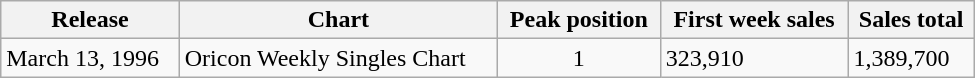<table class="wikitable" width="650px">
<tr>
<th>Release</th>
<th>Chart</th>
<th>Peak position</th>
<th>First week sales</th>
<th>Sales total</th>
</tr>
<tr>
<td>March 13, 1996</td>
<td>Oricon Weekly Singles Chart</td>
<td align="center">1</td>
<td>323,910</td>
<td>1,389,700</td>
</tr>
</table>
